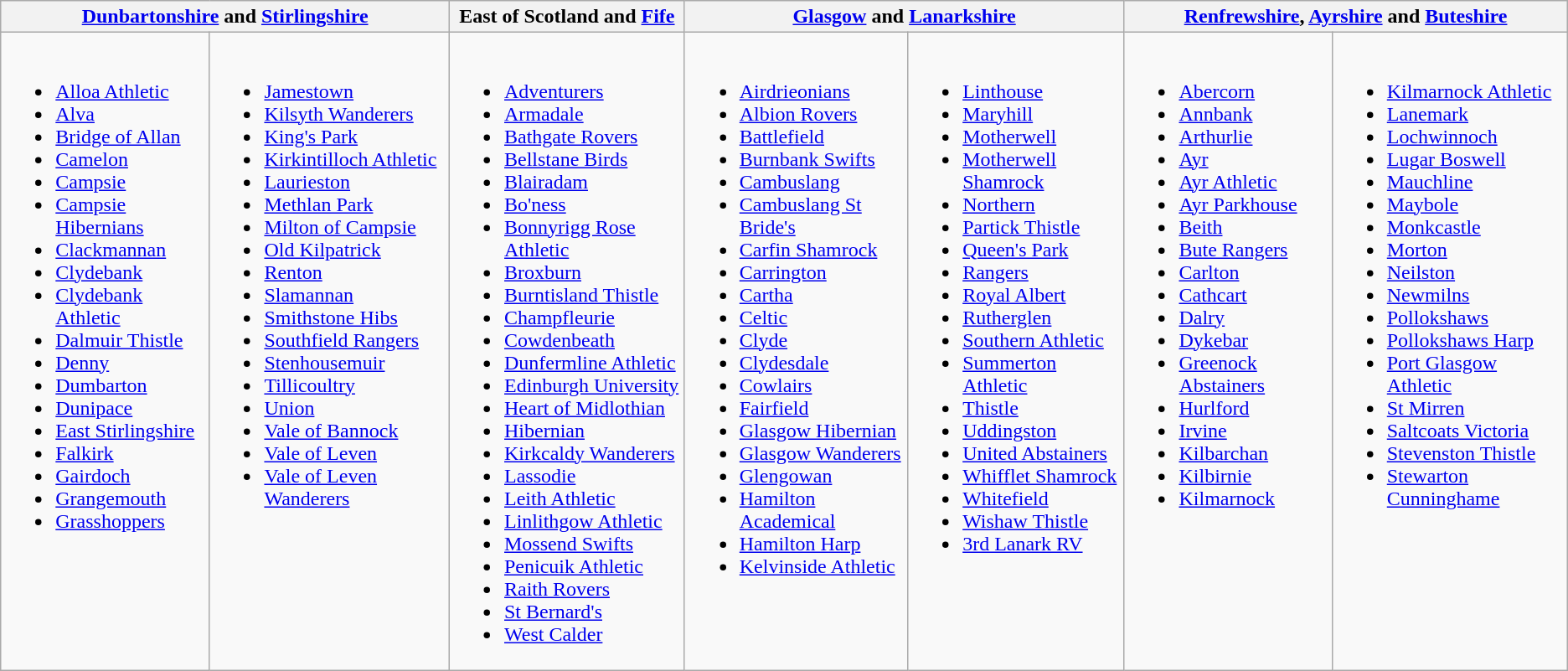<table class="wikitable" style="text-align:left">
<tr>
<th scope="col" colspan="2"><a href='#'>Dunbartonshire</a> and <a href='#'>Stirlingshire</a></th>
<th scope="col">East of Scotland and <a href='#'>Fife</a></th>
<th scope="col" colspan="2"><a href='#'>Glasgow</a> and <a href='#'>Lanarkshire</a></th>
<th scope="col" colspan="2"><a href='#'>Renfrewshire</a>, <a href='#'>Ayrshire</a> and <a href='#'>Buteshire</a></th>
</tr>
<tr>
<td valign=top><br><ul><li><a href='#'>Alloa Athletic</a></li><li><a href='#'>Alva</a></li><li><a href='#'>Bridge of Allan</a></li><li><a href='#'>Camelon</a></li><li><a href='#'>Campsie</a></li><li><a href='#'>Campsie Hibernians</a></li><li><a href='#'>Clackmannan</a></li><li><a href='#'>Clydebank</a></li><li><a href='#'>Clydebank Athletic</a></li><li><a href='#'>Dalmuir Thistle</a></li><li><a href='#'>Denny</a></li><li><a href='#'>Dumbarton</a></li><li><a href='#'>Dunipace</a></li><li><a href='#'>East Stirlingshire</a></li><li><a href='#'>Falkirk</a></li><li><a href='#'>Gairdoch</a></li><li><a href='#'>Grangemouth</a></li><li><a href='#'>Grasshoppers</a></li></ul></td>
<td valign=top><br><ul><li><a href='#'>Jamestown</a></li><li><a href='#'>Kilsyth Wanderers</a></li><li><a href='#'>King's Park</a></li><li><a href='#'>Kirkintilloch Athletic</a></li><li><a href='#'>Laurieston</a></li><li><a href='#'>Methlan Park</a></li><li><a href='#'>Milton of Campsie</a></li><li><a href='#'>Old Kilpatrick</a></li><li><a href='#'>Renton</a></li><li><a href='#'>Slamannan</a></li><li><a href='#'>Smithstone Hibs</a></li><li><a href='#'>Southfield Rangers</a></li><li><a href='#'>Stenhousemuir</a></li><li><a href='#'>Tillicoultry</a></li><li><a href='#'>Union</a></li><li><a href='#'>Vale of Bannock</a></li><li><a href='#'>Vale of Leven</a></li><li><a href='#'>Vale of Leven Wanderers</a></li></ul></td>
<td valign=top><br><ul><li><a href='#'>Adventurers</a></li><li><a href='#'>Armadale</a></li><li><a href='#'>Bathgate Rovers</a></li><li><a href='#'>Bellstane Birds</a></li><li><a href='#'>Blairadam</a></li><li><a href='#'>Bo'ness</a></li><li><a href='#'>Bonnyrigg Rose Athletic</a></li><li><a href='#'>Broxburn</a></li><li><a href='#'>Burntisland Thistle</a></li><li><a href='#'>Champfleurie</a></li><li><a href='#'>Cowdenbeath</a></li><li><a href='#'>Dunfermline Athletic</a></li><li><a href='#'>Edinburgh University</a></li><li><a href='#'>Heart of Midlothian</a></li><li><a href='#'>Hibernian</a></li><li><a href='#'>Kirkcaldy Wanderers</a></li><li><a href='#'>Lassodie</a></li><li><a href='#'>Leith Athletic</a></li><li><a href='#'>Linlithgow Athletic</a></li><li><a href='#'>Mossend Swifts</a></li><li><a href='#'>Penicuik Athletic</a></li><li><a href='#'>Raith Rovers</a></li><li><a href='#'>St Bernard's</a></li><li><a href='#'>West Calder</a></li></ul></td>
<td valign=top><br><ul><li><a href='#'>Airdrieonians</a></li><li><a href='#'>Albion Rovers</a></li><li><a href='#'>Battlefield</a></li><li><a href='#'>Burnbank Swifts</a></li><li><a href='#'>Cambuslang</a></li><li><a href='#'>Cambuslang St Bride's</a></li><li><a href='#'>Carfin Shamrock</a></li><li><a href='#'>Carrington</a></li><li><a href='#'>Cartha</a></li><li><a href='#'>Celtic</a></li><li><a href='#'>Clyde</a></li><li><a href='#'>Clydesdale</a></li><li><a href='#'>Cowlairs</a></li><li><a href='#'>Fairfield</a></li><li><a href='#'>Glasgow Hibernian</a></li><li><a href='#'>Glasgow Wanderers</a></li><li><a href='#'>Glengowan</a></li><li><a href='#'>Hamilton Academical</a></li><li><a href='#'>Hamilton Harp</a></li><li><a href='#'>Kelvinside Athletic</a></li></ul></td>
<td valign=top><br><ul><li><a href='#'>Linthouse</a></li><li><a href='#'>Maryhill</a></li><li><a href='#'>Motherwell</a></li><li><a href='#'>Motherwell Shamrock</a></li><li><a href='#'>Northern</a></li><li><a href='#'>Partick Thistle</a></li><li><a href='#'>Queen's Park</a></li><li><a href='#'>Rangers</a></li><li><a href='#'>Royal Albert</a></li><li><a href='#'>Rutherglen</a></li><li><a href='#'>Southern Athletic</a></li><li><a href='#'>Summerton Athletic</a></li><li><a href='#'>Thistle</a></li><li><a href='#'>Uddingston</a></li><li><a href='#'>United Abstainers</a></li><li><a href='#'>Whifflet Shamrock</a></li><li><a href='#'>Whitefield</a></li><li><a href='#'>Wishaw Thistle</a></li><li><a href='#'>3rd Lanark RV</a></li></ul></td>
<td valign=top><br><ul><li><a href='#'>Abercorn</a></li><li><a href='#'>Annbank</a></li><li><a href='#'>Arthurlie</a></li><li><a href='#'>Ayr</a></li><li><a href='#'>Ayr Athletic</a></li><li><a href='#'>Ayr Parkhouse</a></li><li><a href='#'>Beith</a></li><li><a href='#'>Bute Rangers</a></li><li><a href='#'>Carlton</a></li><li><a href='#'>Cathcart</a></li><li><a href='#'>Dalry</a></li><li><a href='#'>Dykebar</a></li><li><a href='#'>Greenock Abstainers</a></li><li><a href='#'>Hurlford</a></li><li><a href='#'>Irvine</a></li><li><a href='#'>Kilbarchan</a></li><li><a href='#'>Kilbirnie</a></li><li><a href='#'>Kilmarnock</a></li></ul></td>
<td valign=top><br><ul><li><a href='#'>Kilmarnock Athletic</a></li><li><a href='#'>Lanemark</a></li><li><a href='#'>Lochwinnoch</a></li><li><a href='#'>Lugar Boswell</a></li><li><a href='#'>Mauchline</a></li><li><a href='#'>Maybole</a></li><li><a href='#'>Monkcastle</a></li><li><a href='#'>Morton</a></li><li><a href='#'>Neilston</a></li><li><a href='#'>Newmilns</a></li><li><a href='#'>Pollokshaws</a></li><li><a href='#'>Pollokshaws Harp</a></li><li><a href='#'>Port Glasgow Athletic</a></li><li><a href='#'>St Mirren</a></li><li><a href='#'>Saltcoats Victoria</a></li><li><a href='#'>Stevenston Thistle</a></li><li><a href='#'>Stewarton Cunninghame</a></li></ul></td>
</tr>
</table>
